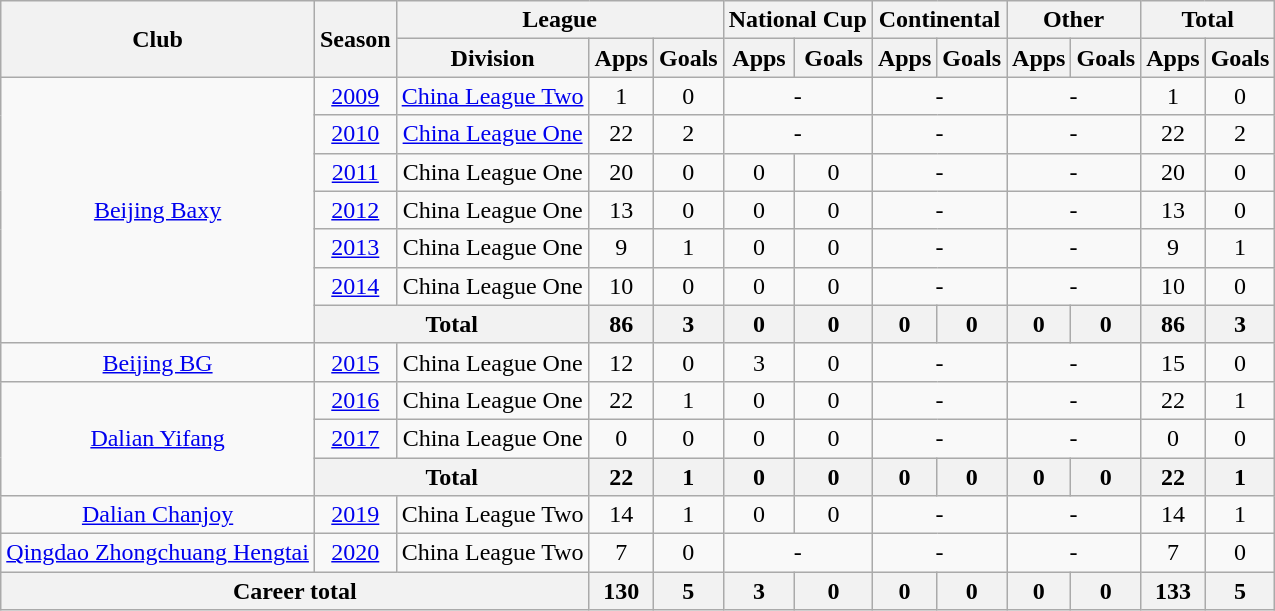<table class="wikitable" style="text-align: center">
<tr>
<th rowspan="2">Club</th>
<th rowspan="2">Season</th>
<th colspan="3">League</th>
<th colspan="2">National Cup</th>
<th colspan="2">Continental</th>
<th colspan="2">Other</th>
<th colspan="2">Total</th>
</tr>
<tr>
<th>Division</th>
<th>Apps</th>
<th>Goals</th>
<th>Apps</th>
<th>Goals</th>
<th>Apps</th>
<th>Goals</th>
<th>Apps</th>
<th>Goals</th>
<th>Apps</th>
<th>Goals</th>
</tr>
<tr>
<td rowspan=7><a href='#'>Beijing Baxy</a></td>
<td><a href='#'>2009</a></td>
<td><a href='#'>China League Two</a></td>
<td>1</td>
<td>0</td>
<td colspan="2">-</td>
<td colspan="2">-</td>
<td colspan="2">-</td>
<td>1</td>
<td>0</td>
</tr>
<tr>
<td><a href='#'>2010</a></td>
<td><a href='#'>China League One</a></td>
<td>22</td>
<td>2</td>
<td colspan="2">-</td>
<td colspan="2">-</td>
<td colspan="2">-</td>
<td>22</td>
<td>2</td>
</tr>
<tr>
<td><a href='#'>2011</a></td>
<td>China League One</td>
<td>20</td>
<td>0</td>
<td>0</td>
<td>0</td>
<td colspan="2">-</td>
<td colspan="2">-</td>
<td>20</td>
<td>0</td>
</tr>
<tr>
<td><a href='#'>2012</a></td>
<td>China League One</td>
<td>13</td>
<td>0</td>
<td>0</td>
<td>0</td>
<td colspan="2">-</td>
<td colspan="2">-</td>
<td>13</td>
<td>0</td>
</tr>
<tr>
<td><a href='#'>2013</a></td>
<td>China League One</td>
<td>9</td>
<td>1</td>
<td>0</td>
<td>0</td>
<td colspan="2">-</td>
<td colspan="2">-</td>
<td>9</td>
<td>1</td>
</tr>
<tr>
<td><a href='#'>2014</a></td>
<td>China League One</td>
<td>10</td>
<td>0</td>
<td>0</td>
<td>0</td>
<td colspan="2">-</td>
<td colspan="2">-</td>
<td>10</td>
<td>0</td>
</tr>
<tr>
<th colspan=2>Total</th>
<th>86</th>
<th>3</th>
<th>0</th>
<th>0</th>
<th>0</th>
<th>0</th>
<th>0</th>
<th>0</th>
<th>86</th>
<th>3</th>
</tr>
<tr>
<td><a href='#'>Beijing BG</a></td>
<td><a href='#'>2015</a></td>
<td>China League One</td>
<td>12</td>
<td>0</td>
<td>3</td>
<td>0</td>
<td colspan="2">-</td>
<td colspan="2">-</td>
<td>15</td>
<td>0</td>
</tr>
<tr>
<td rowspan=3><a href='#'>Dalian Yifang</a></td>
<td><a href='#'>2016</a></td>
<td>China League One</td>
<td>22</td>
<td>1</td>
<td>0</td>
<td>0</td>
<td colspan="2">-</td>
<td colspan="2">-</td>
<td>22</td>
<td>1</td>
</tr>
<tr>
<td><a href='#'>2017</a></td>
<td>China League One</td>
<td>0</td>
<td>0</td>
<td>0</td>
<td>0</td>
<td colspan="2">-</td>
<td colspan="2">-</td>
<td>0</td>
<td>0</td>
</tr>
<tr>
<th colspan=2>Total</th>
<th>22</th>
<th>1</th>
<th>0</th>
<th>0</th>
<th>0</th>
<th>0</th>
<th>0</th>
<th>0</th>
<th>22</th>
<th>1</th>
</tr>
<tr>
<td><a href='#'>Dalian Chanjoy</a></td>
<td><a href='#'>2019</a></td>
<td>China League Two</td>
<td>14</td>
<td>1</td>
<td>0</td>
<td>0</td>
<td colspan="2">-</td>
<td colspan="2">-</td>
<td>14</td>
<td>1</td>
</tr>
<tr>
<td><a href='#'>Qingdao Zhongchuang Hengtai</a></td>
<td><a href='#'>2020</a></td>
<td>China League Two</td>
<td>7</td>
<td>0</td>
<td colspan="2">-</td>
<td colspan="2">-</td>
<td colspan="2">-</td>
<td>7</td>
<td>0</td>
</tr>
<tr>
<th colspan=3>Career total</th>
<th>130</th>
<th>5</th>
<th>3</th>
<th>0</th>
<th>0</th>
<th>0</th>
<th>0</th>
<th>0</th>
<th>133</th>
<th>5</th>
</tr>
</table>
